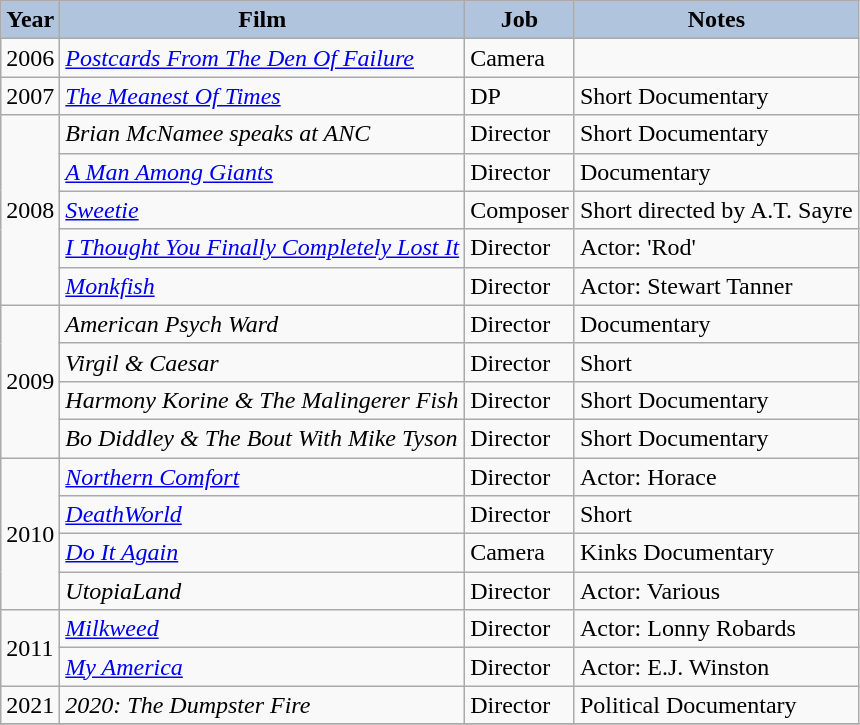<table class="wikitable">
<tr align="center">
<th style="background:#B0C4DE;">Year</th>
<th style="background:#B0C4DE;">Film</th>
<th style="background:#B0C4DE;">Job</th>
<th style="background:#B0C4DE;">Notes</th>
</tr>
<tr>
<td rowspan="1">2006</td>
<td><em><a href='#'>Postcards From The Den Of Failure</a></em></td>
<td>Camera</td>
<td></td>
</tr>
<tr>
<td rowspan="1">2007</td>
<td><em><a href='#'>The Meanest Of Times</a></em></td>
<td>DP</td>
<td>Short Documentary</td>
</tr>
<tr>
<td rowspan="5">2008</td>
<td><em>Brian McNamee speaks at ANC</em></td>
<td>Director</td>
<td>Short Documentary</td>
</tr>
<tr>
<td><em><a href='#'>A Man Among Giants</a></em></td>
<td>Director</td>
<td>Documentary</td>
</tr>
<tr>
<td><em><a href='#'>Sweetie</a></em></td>
<td>Composer</td>
<td>Short directed by A.T. Sayre</td>
</tr>
<tr>
<td><em><a href='#'>I Thought You Finally Completely Lost It</a></em></td>
<td>Director</td>
<td>Actor: 'Rod'</td>
</tr>
<tr>
<td><em><a href='#'>Monkfish</a></em></td>
<td>Director</td>
<td>Actor: Stewart Tanner</td>
</tr>
<tr>
<td rowspan="4">2009</td>
<td><em>American Psych Ward</em></td>
<td>Director</td>
<td>Documentary</td>
</tr>
<tr>
<td><em>Virgil & Caesar</em></td>
<td>Director</td>
<td>Short</td>
</tr>
<tr>
<td><em>Harmony Korine & The Malingerer Fish</em></td>
<td>Director</td>
<td>Short Documentary</td>
</tr>
<tr>
<td><em>Bo Diddley & The Bout With Mike Tyson</em></td>
<td>Director</td>
<td>Short Documentary</td>
</tr>
<tr>
<td rowspan="4">2010</td>
<td><em><a href='#'>Northern Comfort</a></em></td>
<td>Director</td>
<td>Actor: Horace</td>
</tr>
<tr>
<td><em><a href='#'>DeathWorld</a></em></td>
<td>Director</td>
<td>Short</td>
</tr>
<tr>
<td><em><a href='#'>Do It Again</a></em></td>
<td>Camera</td>
<td>Kinks Documentary</td>
</tr>
<tr>
<td><em>UtopiaLand</em></td>
<td>Director</td>
<td>Actor: Various</td>
</tr>
<tr>
<td rowspan="2">2011</td>
<td><em><a href='#'>Milkweed</a></em></td>
<td>Director</td>
<td>Actor: Lonny Robards</td>
</tr>
<tr>
<td><em><a href='#'>My America</a></em></td>
<td>Director</td>
<td>Actor: E.J. Winston</td>
</tr>
<tr>
<td rowspan="1">2021</td>
<td><em>2020: The Dumpster Fire</em></td>
<td>Director</td>
<td>Political Documentary</td>
</tr>
<tr>
</tr>
</table>
